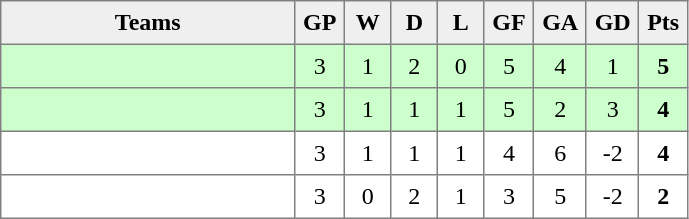<table style=border-collapse:collapse border=1 cellspacing=0 cellpadding=5>
<tr align=center bgcolor=#efefef>
<th width=185>Teams</th>
<th width=20>GP</th>
<th width=20>W</th>
<th width=20>D</th>
<th width=20>L</th>
<th width=20>GF</th>
<th width=20>GA</th>
<th width=20>GD</th>
<th width=20>Pts</th>
</tr>
<tr align=center style="background:#ccffcc;">
<td style="text-align:left;"></td>
<td>3</td>
<td>1</td>
<td>2</td>
<td>0</td>
<td>5</td>
<td>4</td>
<td>1</td>
<td><strong>5</strong></td>
</tr>
<tr align=center style="background:#ccffcc;">
<td style="text-align:left;"></td>
<td>3</td>
<td>1</td>
<td>1</td>
<td>1</td>
<td>5</td>
<td>2</td>
<td>3</td>
<td><strong>4</strong></td>
</tr>
<tr align=center>
<td style="text-align:left;"></td>
<td>3</td>
<td>1</td>
<td>1</td>
<td>1</td>
<td>4</td>
<td>6</td>
<td>-2</td>
<td><strong>4</strong></td>
</tr>
<tr align=center>
<td style="text-align:left;"></td>
<td>3</td>
<td>0</td>
<td>2</td>
<td>1</td>
<td>3</td>
<td>5</td>
<td>-2</td>
<td><strong>2</strong></td>
</tr>
</table>
